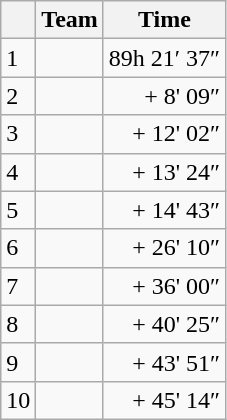<table class="wikitable">
<tr>
<th></th>
<th>Team</th>
<th>Time</th>
</tr>
<tr>
<td>1</td>
<td> </td>
<td align=right>89h 21′ 37″</td>
</tr>
<tr>
<td>2</td>
<td></td>
<td align=right>+ 8' 09″</td>
</tr>
<tr>
<td>3</td>
<td></td>
<td align=right>+ 12' 02″</td>
</tr>
<tr>
<td>4</td>
<td></td>
<td align=right>+ 13' 24″</td>
</tr>
<tr>
<td>5</td>
<td></td>
<td align=right>+ 14' 43″</td>
</tr>
<tr>
<td>6</td>
<td></td>
<td align=right>+ 26' 10″</td>
</tr>
<tr>
<td>7</td>
<td></td>
<td align=right>+ 36' 00″</td>
</tr>
<tr>
<td>8</td>
<td></td>
<td align=right>+ 40' 25″</td>
</tr>
<tr>
<td>9</td>
<td></td>
<td align=right>+ 43' 51″</td>
</tr>
<tr>
<td>10</td>
<td></td>
<td align=right>+ 45' 14″</td>
</tr>
</table>
